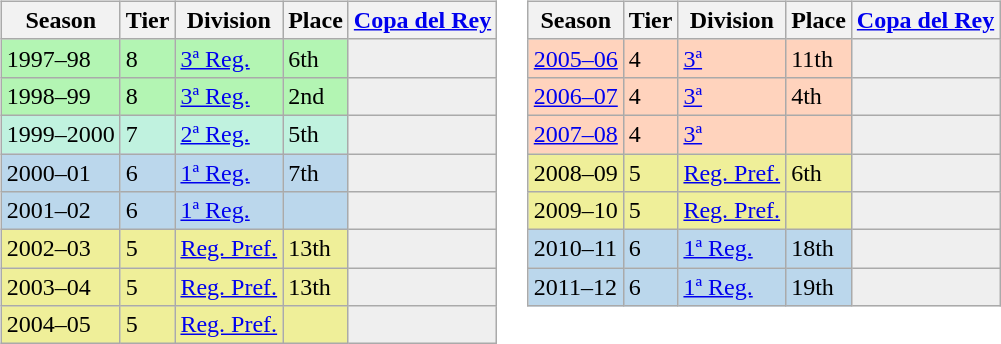<table>
<tr>
<td valign="top" width=0%><br><table class="wikitable">
<tr style="background:#f0f6fa;">
<th>Season</th>
<th>Tier</th>
<th>Division</th>
<th>Place</th>
<th><a href='#'>Copa del Rey</a></th>
</tr>
<tr>
<td style="background:#B3F5B3;">1997–98</td>
<td style="background:#B3F5B3;">8</td>
<td style="background:#B3F5B3;"><a href='#'>3ª Reg.</a></td>
<td style="background:#B3F5B3;">6th</td>
<th style="background:#efefef;"></th>
</tr>
<tr>
<td style="background:#B3F5B3;">1998–99</td>
<td style="background:#B3F5B3;">8</td>
<td style="background:#B3F5B3;"><a href='#'>3ª Reg.</a></td>
<td style="background:#B3F5B3;">2nd</td>
<th style="background:#efefef;"></th>
</tr>
<tr>
<td style="background:#C0F2DF;">1999–2000</td>
<td style="background:#C0F2DF;">7</td>
<td style="background:#C0F2DF;"><a href='#'>2ª Reg.</a></td>
<td style="background:#C0F2DF;">5th</td>
<th style="background:#efefef;"></th>
</tr>
<tr>
<td style="background:#BBD7EC;">2000–01</td>
<td style="background:#BBD7EC;">6</td>
<td style="background:#BBD7EC;"><a href='#'>1ª Reg.</a></td>
<td style="background:#BBD7EC;">7th</td>
<th style="background:#efefef;"></th>
</tr>
<tr>
<td style="background:#BBD7EC;">2001–02</td>
<td style="background:#BBD7EC;">6</td>
<td style="background:#BBD7EC;"><a href='#'>1ª Reg.</a></td>
<td style="background:#BBD7EC;"></td>
<th style="background:#efefef;"></th>
</tr>
<tr>
<td style="background:#EFEF99;">2002–03</td>
<td style="background:#EFEF99;">5</td>
<td style="background:#EFEF99;"><a href='#'>Reg. Pref.</a></td>
<td style="background:#EFEF99;">13th</td>
<th style="background:#efefef;"></th>
</tr>
<tr>
<td style="background:#EFEF99;">2003–04</td>
<td style="background:#EFEF99;">5</td>
<td style="background:#EFEF99;"><a href='#'>Reg. Pref.</a></td>
<td style="background:#EFEF99;">13th</td>
<th style="background:#efefef;"></th>
</tr>
<tr>
<td style="background:#EFEF99;">2004–05</td>
<td style="background:#EFEF99;">5</td>
<td style="background:#EFEF99;"><a href='#'>Reg. Pref.</a></td>
<td style="background:#EFEF99;"></td>
<th style="background:#efefef;"></th>
</tr>
</table>
</td>
<td valign="top" width=0%><br><table class="wikitable">
<tr style="background:#f0f6fa;">
<th>Season</th>
<th>Tier</th>
<th>Division</th>
<th>Place</th>
<th><a href='#'>Copa del Rey</a></th>
</tr>
<tr>
<td style="background:#FFD3BD;"><a href='#'>2005–06</a></td>
<td style="background:#FFD3BD;">4</td>
<td style="background:#FFD3BD;"><a href='#'>3ª</a></td>
<td style="background:#FFD3BD;">11th</td>
<th style="background:#efefef;"></th>
</tr>
<tr>
<td style="background:#FFD3BD;"><a href='#'>2006–07</a></td>
<td style="background:#FFD3BD;">4</td>
<td style="background:#FFD3BD;"><a href='#'>3ª</a></td>
<td style="background:#FFD3BD;">4th</td>
<th style="background:#efefef;"></th>
</tr>
<tr>
<td style="background:#FFD3BD;"><a href='#'>2007–08</a></td>
<td style="background:#FFD3BD;">4</td>
<td style="background:#FFD3BD;"><a href='#'>3ª</a></td>
<td style="background:#FFD3BD;"></td>
<th style="background:#efefef;"></th>
</tr>
<tr>
<td style="background:#EFEF99;">2008–09</td>
<td style="background:#EFEF99;">5</td>
<td style="background:#EFEF99;"><a href='#'>Reg. Pref.</a></td>
<td style="background:#EFEF99;">6th</td>
<th style="background:#efefef;"></th>
</tr>
<tr>
<td style="background:#EFEF99;">2009–10</td>
<td style="background:#EFEF99;">5</td>
<td style="background:#EFEF99;"><a href='#'>Reg. Pref.</a></td>
<td style="background:#EFEF99;"></td>
<th style="background:#efefef;"></th>
</tr>
<tr>
<td style="background:#BBD7EC;">2010–11</td>
<td style="background:#BBD7EC;">6</td>
<td style="background:#BBD7EC;"><a href='#'>1ª Reg.</a></td>
<td style="background:#BBD7EC;">18th</td>
<th style="background:#efefef;"></th>
</tr>
<tr>
<td style="background:#BBD7EC;">2011–12</td>
<td style="background:#BBD7EC;">6</td>
<td style="background:#BBD7EC;"><a href='#'>1ª Reg.</a></td>
<td style="background:#BBD7EC;">19th</td>
<th style="background:#efefef;"></th>
</tr>
</table>
</td>
</tr>
</table>
